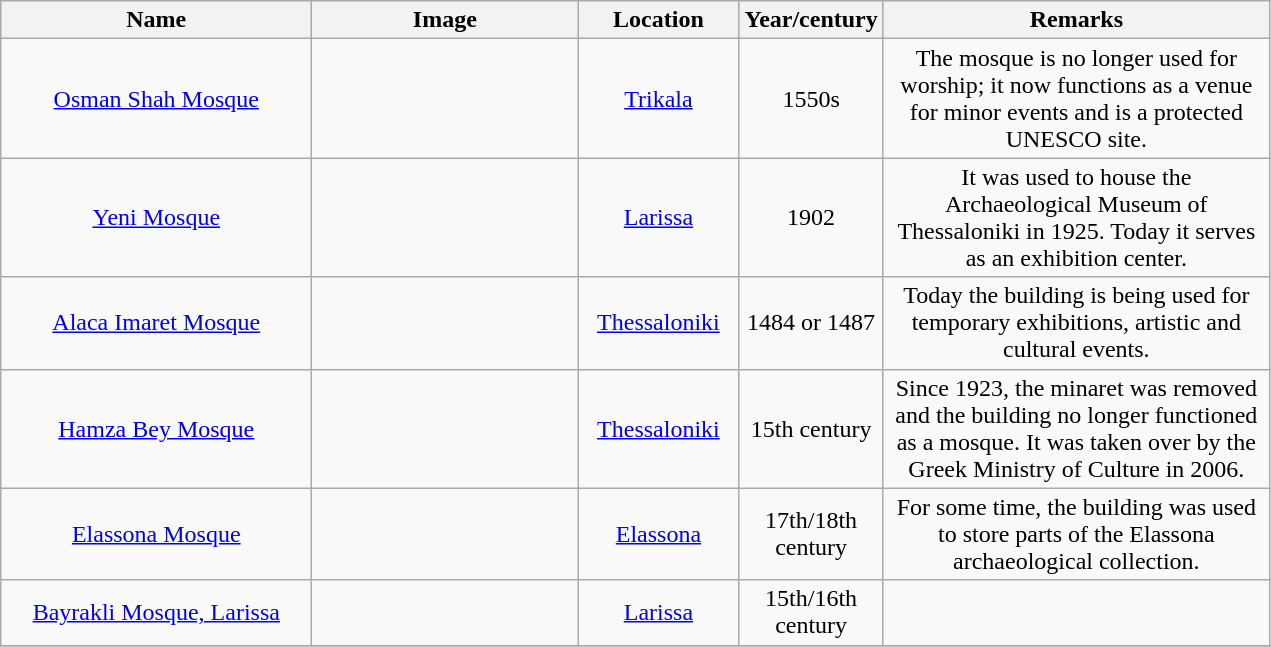<table class="wikitable sortable" style="text-align:center">
<tr>
<th align=left width=200px>Name</th>
<th align=center width=170px class=unsortable>Image</th>
<th align=left width=100px>Location</th>
<th align=left width=050px>Year/century</th>
<th align=left width=250px class=unsortable>Remarks</th>
</tr>
<tr>
<td><a href='#'>Osman Shah Mosque</a></td>
<td></td>
<td><a href='#'>Trikala</a></td>
<td>1550s</td>
<td>The mosque is no longer used for worship; it now functions as a venue for minor events and is a protected UNESCO site.</td>
</tr>
<tr>
<td><a href='#'>Yeni Mosque</a></td>
<td></td>
<td><a href='#'>Larissa</a></td>
<td>1902</td>
<td>It was used to house the Archaeological Museum of Thessaloniki in 1925. Today it serves as an exhibition center.</td>
</tr>
<tr>
<td><a href='#'>Alaca Imaret Mosque</a></td>
<td></td>
<td><a href='#'>Thessaloniki</a></td>
<td>1484 or 1487</td>
<td>Today the building is being used for temporary exhibitions, artistic and cultural events.</td>
</tr>
<tr>
<td><a href='#'>Hamza Bey Mosque</a></td>
<td></td>
<td><a href='#'>Thessaloniki</a></td>
<td>15th century</td>
<td>Since 1923, the minaret was removed and the building no longer functioned as a mosque. It was taken over by the Greek Ministry of Culture in 2006.</td>
</tr>
<tr>
<td><a href='#'>Elassona Mosque</a></td>
<td></td>
<td><a href='#'>Elassona</a></td>
<td>17th/18th century</td>
<td>For some time, the building was used to store parts of the Elassona archaeological collection.</td>
</tr>
<tr>
<td><a href='#'>Bayrakli Mosque, Larissa</a></td>
<td></td>
<td><a href='#'>Larissa</a></td>
<td>15th/16th century</td>
<td></td>
</tr>
<tr>
</tr>
</table>
